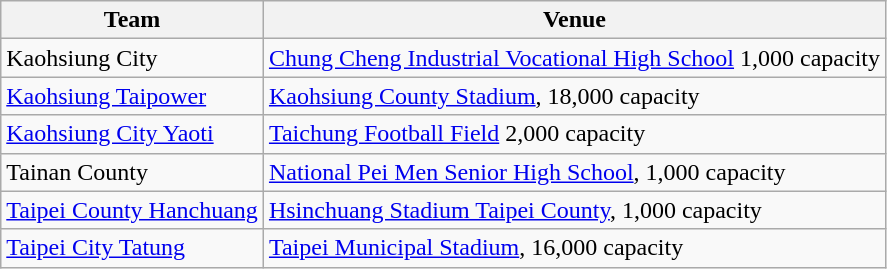<table class="wikitable sortable">
<tr>
<th>Team</th>
<th>Venue</th>
</tr>
<tr>
<td>Kaohsiung City</td>
<td><a href='#'>Chung Cheng Industrial Vocational High School</a> 1,000 capacity</td>
</tr>
<tr>
<td><a href='#'>Kaohsiung Taipower</a></td>
<td><a href='#'>Kaohsiung County Stadium</a>, 18,000 capacity</td>
</tr>
<tr>
<td><a href='#'>Kaohsiung City Yaoti</a></td>
<td><a href='#'>Taichung Football Field</a> 2,000 capacity</td>
</tr>
<tr>
<td>Tainan County</td>
<td><a href='#'>National Pei Men Senior High School</a>, 1,000 capacity</td>
</tr>
<tr>
<td><a href='#'>Taipei County Hanchuang</a></td>
<td><a href='#'>Hsinchuang Stadium Taipei County</a>, 1,000 capacity</td>
</tr>
<tr>
<td><a href='#'>Taipei City Tatung</a></td>
<td><a href='#'>Taipei Municipal Stadium</a>, 16,000 capacity</td>
</tr>
</table>
